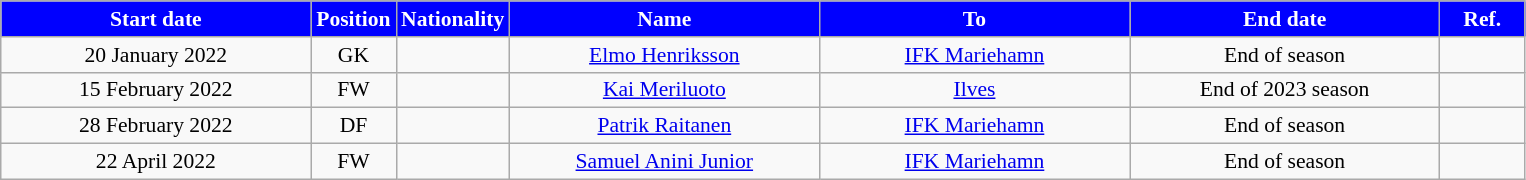<table class="wikitable"  style="text-align:center; font-size:90%; ">
<tr>
<th style="background:#00f; color:white; width:200px;">Start date</th>
<th style="background:#00f; color:white; width:50px;">Position</th>
<th style="background:#00f; color:white; width:50px;">Nationality</th>
<th style="background:#00f; color:white; width:200px;">Name</th>
<th style="background:#00f; color:white; width:200px;">To</th>
<th style="background:#00f; color:white; width:200px;">End date</th>
<th style="background:#00f; color:white; width:50px;">Ref.</th>
</tr>
<tr>
<td>20 January 2022</td>
<td>GK</td>
<td></td>
<td><a href='#'>Elmo Henriksson</a></td>
<td><a href='#'>IFK Mariehamn</a></td>
<td>End of season</td>
<td></td>
</tr>
<tr>
<td>15 February 2022</td>
<td>FW</td>
<td></td>
<td><a href='#'>Kai Meriluoto</a></td>
<td><a href='#'>Ilves</a></td>
<td>End of 2023 season</td>
<td></td>
</tr>
<tr>
<td>28 February 2022</td>
<td>DF</td>
<td></td>
<td><a href='#'>Patrik Raitanen</a></td>
<td><a href='#'>IFK Mariehamn</a></td>
<td>End of season</td>
<td></td>
</tr>
<tr>
<td>22 April 2022</td>
<td>FW</td>
<td></td>
<td><a href='#'>Samuel Anini Junior</a></td>
<td><a href='#'>IFK Mariehamn</a></td>
<td>End of season</td>
<td></td>
</tr>
</table>
